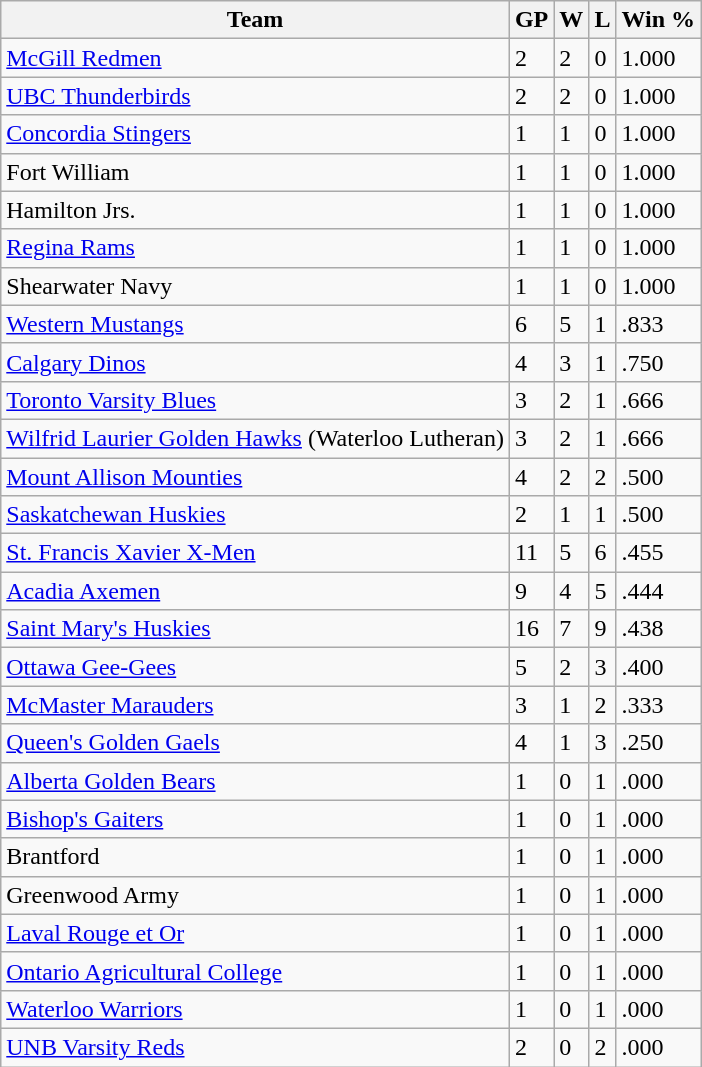<table class="wikitable sortable">
<tr>
<th>Team</th>
<th>GP</th>
<th>W</th>
<th>L</th>
<th>Win %</th>
</tr>
<tr>
<td><a href='#'>McGill Redmen</a></td>
<td>2</td>
<td>2</td>
<td>0</td>
<td>1.000</td>
</tr>
<tr>
<td><a href='#'>UBC Thunderbirds</a></td>
<td>2</td>
<td>2</td>
<td>0</td>
<td>1.000</td>
</tr>
<tr>
<td><a href='#'>Concordia Stingers</a></td>
<td>1</td>
<td>1</td>
<td>0</td>
<td>1.000</td>
</tr>
<tr>
<td>Fort William</td>
<td>1</td>
<td>1</td>
<td>0</td>
<td>1.000</td>
</tr>
<tr>
<td>Hamilton Jrs.</td>
<td>1</td>
<td>1</td>
<td>0</td>
<td>1.000</td>
</tr>
<tr>
<td><a href='#'>Regina Rams</a></td>
<td>1</td>
<td>1</td>
<td>0</td>
<td>1.000</td>
</tr>
<tr>
<td>Shearwater Navy</td>
<td>1</td>
<td>1</td>
<td>0</td>
<td>1.000</td>
</tr>
<tr>
<td><a href='#'>Western Mustangs</a></td>
<td>6</td>
<td>5</td>
<td>1</td>
<td>.833</td>
</tr>
<tr>
<td><a href='#'>Calgary Dinos</a></td>
<td>4</td>
<td>3</td>
<td>1</td>
<td>.750</td>
</tr>
<tr>
<td><a href='#'>Toronto Varsity Blues</a></td>
<td>3</td>
<td>2</td>
<td>1</td>
<td>.666</td>
</tr>
<tr>
<td><a href='#'>Wilfrid Laurier Golden Hawks</a> (Waterloo Lutheran)</td>
<td>3</td>
<td>2</td>
<td>1</td>
<td>.666</td>
</tr>
<tr>
<td><a href='#'>Mount Allison Mounties</a></td>
<td>4</td>
<td>2</td>
<td>2</td>
<td>.500</td>
</tr>
<tr>
<td><a href='#'>Saskatchewan Huskies</a></td>
<td>2</td>
<td>1</td>
<td>1</td>
<td>.500</td>
</tr>
<tr>
<td><a href='#'>St. Francis Xavier X-Men</a></td>
<td>11</td>
<td>5</td>
<td>6</td>
<td>.455</td>
</tr>
<tr>
<td><a href='#'>Acadia Axemen</a></td>
<td>9</td>
<td>4</td>
<td>5</td>
<td>.444</td>
</tr>
<tr>
<td><a href='#'>Saint Mary's Huskies</a></td>
<td>16</td>
<td>7</td>
<td>9</td>
<td>.438</td>
</tr>
<tr>
<td><a href='#'>Ottawa Gee-Gees</a></td>
<td>5</td>
<td>2</td>
<td>3</td>
<td>.400</td>
</tr>
<tr>
<td><a href='#'>McMaster Marauders</a></td>
<td>3</td>
<td>1</td>
<td>2</td>
<td>.333</td>
</tr>
<tr>
<td><a href='#'>Queen's Golden Gaels</a></td>
<td>4</td>
<td>1</td>
<td>3</td>
<td>.250</td>
</tr>
<tr>
<td><a href='#'>Alberta Golden Bears</a></td>
<td>1</td>
<td>0</td>
<td>1</td>
<td>.000</td>
</tr>
<tr>
<td><a href='#'>Bishop's Gaiters</a></td>
<td>1</td>
<td>0</td>
<td>1</td>
<td>.000</td>
</tr>
<tr>
<td>Brantford</td>
<td>1</td>
<td>0</td>
<td>1</td>
<td>.000</td>
</tr>
<tr>
<td>Greenwood Army</td>
<td>1</td>
<td>0</td>
<td>1</td>
<td>.000</td>
</tr>
<tr>
<td><a href='#'>Laval Rouge et Or</a></td>
<td>1</td>
<td>0</td>
<td>1</td>
<td>.000</td>
</tr>
<tr>
<td><a href='#'>Ontario Agricultural College</a></td>
<td>1</td>
<td>0</td>
<td>1</td>
<td>.000</td>
</tr>
<tr>
<td><a href='#'>Waterloo Warriors</a></td>
<td>1</td>
<td>0</td>
<td>1</td>
<td>.000</td>
</tr>
<tr>
<td><a href='#'>UNB Varsity Reds</a></td>
<td>2</td>
<td>0</td>
<td>2</td>
<td>.000</td>
</tr>
</table>
